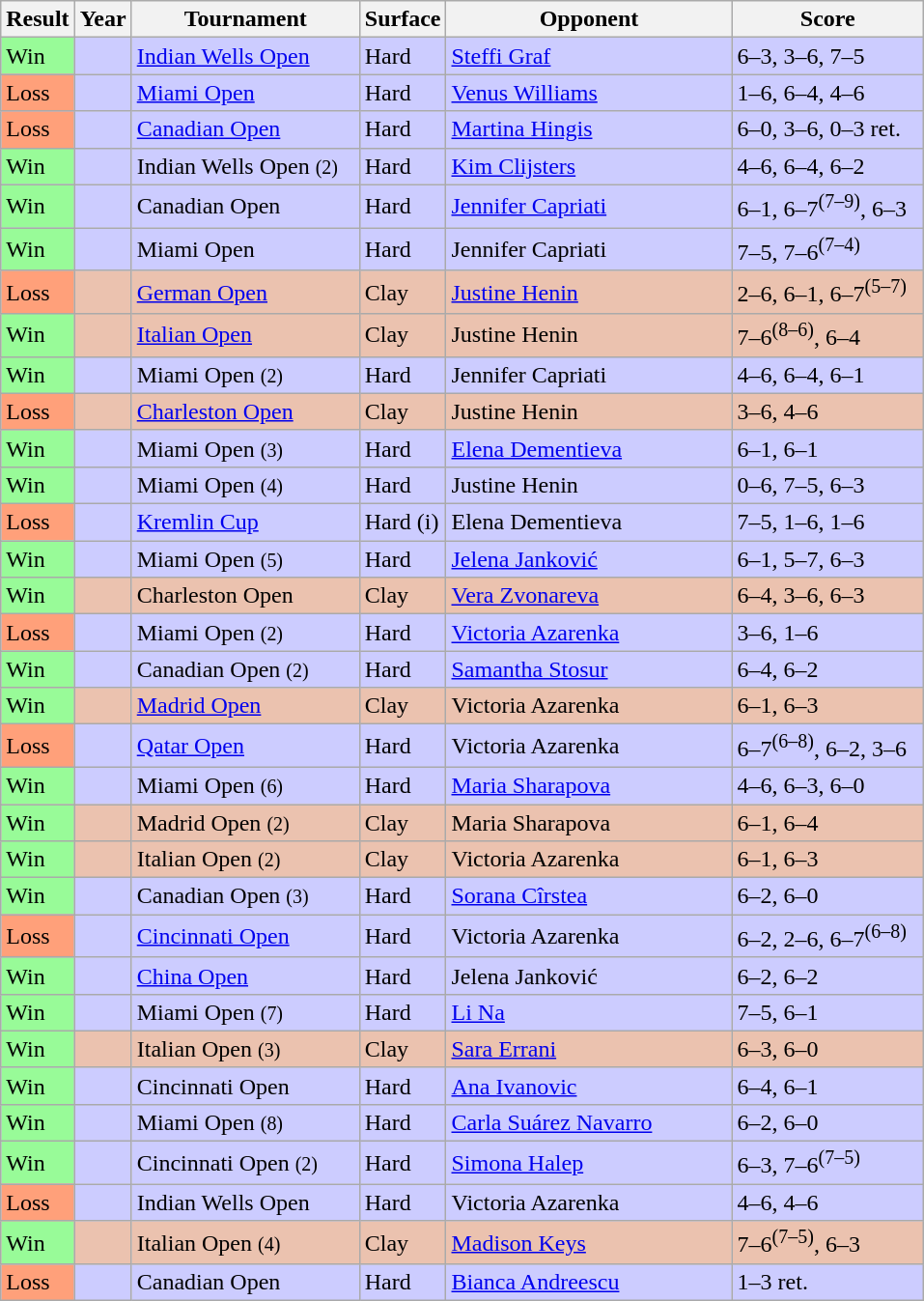<table class="sortable wikitable">
<tr>
<th>Result</th>
<th>Year</th>
<th width=150>Tournament</th>
<th>Surface</th>
<th width=190>Opponent</th>
<th class="unsortable" width=125>Score</th>
</tr>
<tr bgcolor=CCCCFF>
<td bgcolor=98FB98>Win</td>
<td><a href='#'></a></td>
<td><a href='#'>Indian Wells Open</a></td>
<td>Hard</td>
<td> <a href='#'>Steffi Graf</a></td>
<td>6–3, 3–6, 7–5</td>
</tr>
<tr bgcolor=CCCCFF>
<td bgcolor=FFA07A>Loss</td>
<td><a href='#'></a></td>
<td><a href='#'>Miami Open</a></td>
<td>Hard</td>
<td> <a href='#'>Venus Williams</a></td>
<td>1–6, 6–4, 4–6</td>
</tr>
<tr bgcolor=CCCCFF>
<td bgcolor=FFA07A>Loss</td>
<td><a href='#'></a></td>
<td><a href='#'>Canadian Open</a></td>
<td>Hard</td>
<td> <a href='#'>Martina Hingis</a></td>
<td>6–0, 3–6, 0–3 ret.</td>
</tr>
<tr bgcolor=CCCCFF>
<td bgcolor=98FB98>Win</td>
<td><a href='#'></a></td>
<td>Indian Wells Open <small>(2)</small></td>
<td>Hard</td>
<td> <a href='#'>Kim Clijsters</a></td>
<td>4–6, 6–4, 6–2</td>
</tr>
<tr bgcolor=CCCCFF>
<td bgcolor=98FB98>Win</td>
<td><a href='#'></a></td>
<td>Canadian Open</td>
<td>Hard</td>
<td> <a href='#'>Jennifer Capriati</a></td>
<td>6–1, 6–7<sup>(7–9)</sup>, 6–3</td>
</tr>
<tr bgcolor=CCCCFF>
<td bgcolor=98FB98>Win</td>
<td><a href='#'></a></td>
<td>Miami Open</td>
<td>Hard</td>
<td> Jennifer Capriati</td>
<td>7–5, 7–6<sup>(7–4)</sup></td>
</tr>
<tr bgcolor=EBC2AF>
<td bgcolor=FFA07A>Loss</td>
<td><a href='#'></a></td>
<td><a href='#'>German Open</a></td>
<td>Clay</td>
<td> <a href='#'>Justine Henin</a></td>
<td>2–6, 6–1, 6–7<sup>(5–7)</sup></td>
</tr>
<tr bgcolor=EBC2AF>
<td bgcolor=98FB98>Win</td>
<td><a href='#'></a></td>
<td><a href='#'>Italian Open</a></td>
<td>Clay</td>
<td> Justine Henin</td>
<td>7–6<sup>(8–6)</sup>, 6–4</td>
</tr>
<tr bgcolor=CCCCFF>
<td bgcolor=98FB98>Win</td>
<td><a href='#'></a></td>
<td>Miami Open <small>(2)</small></td>
<td>Hard</td>
<td> Jennifer Capriati</td>
<td>4–6, 6–4, 6–1</td>
</tr>
<tr bgcolor=EBC2AF>
<td bgcolor=FFA07A>Loss</td>
<td><a href='#'></a></td>
<td><a href='#'>Charleston Open</a></td>
<td>Clay</td>
<td> Justine Henin</td>
<td>3–6, 4–6</td>
</tr>
<tr bgcolor=CCCCFF>
<td bgcolor=98FB98>Win</td>
<td><a href='#'></a></td>
<td>Miami Open <small>(3)</small></td>
<td>Hard</td>
<td> <a href='#'>Elena Dementieva</a></td>
<td>6–1, 6–1</td>
</tr>
<tr bgcolor=CCCCFF>
<td bgcolor=98FB98>Win</td>
<td><a href='#'></a></td>
<td>Miami Open <small>(4)</small></td>
<td>Hard</td>
<td> Justine Henin</td>
<td>0–6, 7–5, 6–3</td>
</tr>
<tr bgcolor=CCCCFF>
<td bgcolor=FFA07A>Loss</td>
<td><a href='#'></a></td>
<td><a href='#'>Kremlin Cup</a></td>
<td>Hard (i)</td>
<td> Elena Dementieva</td>
<td>7–5, 1–6, 1–6</td>
</tr>
<tr bgcolor=CCCCFF>
<td bgcolor=98FB98>Win</td>
<td><a href='#'></a></td>
<td>Miami Open <small>(5)</small></td>
<td>Hard</td>
<td> <a href='#'>Jelena Janković</a></td>
<td>6–1, 5–7, 6–3</td>
</tr>
<tr bgcolor=EBC2AF>
<td bgcolor=98FB98>Win</td>
<td><a href='#'></a></td>
<td>Charleston Open</td>
<td>Clay</td>
<td> <a href='#'>Vera Zvonareva</a></td>
<td>6–4, 3–6, 6–3</td>
</tr>
<tr bgcolor=CCCCFF>
<td bgcolor=FFA07A>Loss</td>
<td><a href='#'></a></td>
<td>Miami Open <small>(2)</small></td>
<td>Hard</td>
<td> <a href='#'>Victoria Azarenka</a></td>
<td>3–6, 1–6</td>
</tr>
<tr bgcolor=CCCCFF>
<td bgcolor=98FB98>Win</td>
<td><a href='#'></a></td>
<td>Canadian Open <small>(2)</small></td>
<td>Hard</td>
<td> <a href='#'>Samantha Stosur</a></td>
<td>6–4, 6–2</td>
</tr>
<tr bgcolor=EBC2AF>
<td bgcolor=98FB98>Win</td>
<td><a href='#'></a></td>
<td><a href='#'>Madrid Open</a></td>
<td>Clay</td>
<td> Victoria Azarenka</td>
<td>6–1, 6–3</td>
</tr>
<tr bgcolor=CCCCFF>
<td bgcolor=FFA07A>Loss</td>
<td><a href='#'></a></td>
<td><a href='#'>Qatar Open</a></td>
<td>Hard</td>
<td> Victoria Azarenka</td>
<td>6–7<sup>(6–8)</sup>, 6–2, 3–6</td>
</tr>
<tr bgcolor=CCCCFF>
<td bgcolor=98FB98>Win</td>
<td><a href='#'></a></td>
<td>Miami Open <small>(6)</small></td>
<td>Hard</td>
<td> <a href='#'>Maria Sharapova</a></td>
<td>4–6, 6–3, 6–0</td>
</tr>
<tr bgcolor=EBC2AF>
<td bgcolor=98FB98>Win</td>
<td><a href='#'></a></td>
<td>Madrid Open <small>(2)</small></td>
<td>Clay</td>
<td> Maria Sharapova</td>
<td>6–1, 6–4</td>
</tr>
<tr bgcolor=EBC2AF>
<td bgcolor=98FB98>Win</td>
<td><a href='#'></a></td>
<td>Italian Open <small>(2)</small></td>
<td>Clay</td>
<td> Victoria Azarenka</td>
<td>6–1, 6–3</td>
</tr>
<tr bgcolor=CCCCFF>
<td bgcolor=98FB98>Win</td>
<td><a href='#'></a></td>
<td>Canadian Open <small>(3)</small></td>
<td>Hard</td>
<td> <a href='#'>Sorana Cîrstea</a></td>
<td>6–2, 6–0</td>
</tr>
<tr bgcolor=CCCCFF>
<td bgcolor=ffa07a>Loss</td>
<td><a href='#'></a></td>
<td><a href='#'>Cincinnati Open</a></td>
<td>Hard</td>
<td> Victoria Azarenka</td>
<td>6–2, 2–6, 6–7<sup>(6–8)</sup></td>
</tr>
<tr bgcolor=CCCCFF>
<td bgcolor=98fb98>Win</td>
<td><a href='#'></a></td>
<td><a href='#'>China Open</a></td>
<td>Hard</td>
<td> Jelena Janković</td>
<td>6–2, 6–2</td>
</tr>
<tr bgcolor=CCCCFF>
<td bgcolor=98fb98>Win</td>
<td><a href='#'></a></td>
<td>Miami Open <small>(7)</small></td>
<td>Hard</td>
<td> <a href='#'>Li Na</a></td>
<td>7–5, 6–1</td>
</tr>
<tr bgcolor=EBC2AF>
<td bgcolor=98fb98>Win</td>
<td><a href='#'></a></td>
<td>Italian Open <small>(3)</small></td>
<td>Clay</td>
<td> <a href='#'>Sara Errani</a></td>
<td>6–3, 6–0</td>
</tr>
<tr bgcolor=#CCCCFF>
<td bgcolor=98fb98>Win</td>
<td><a href='#'></a></td>
<td>Cincinnati Open</td>
<td>Hard</td>
<td> <a href='#'>Ana Ivanovic</a></td>
<td>6–4, 6–1</td>
</tr>
<tr bgcolor=CCCCFF>
<td bgcolor=98fb98>Win</td>
<td><a href='#'></a></td>
<td>Miami Open <small>(8)</small></td>
<td>Hard</td>
<td> <a href='#'>Carla Suárez Navarro</a></td>
<td>6–2, 6–0</td>
</tr>
<tr bgcolor=CCCCFF>
<td bgcolor=98fb98>Win</td>
<td><a href='#'></a></td>
<td>Cincinnati Open <small>(2)</small></td>
<td>Hard</td>
<td> <a href='#'>Simona Halep</a></td>
<td>6–3, 7–6<sup>(7–5)</sup></td>
</tr>
<tr bgcolor=CCCCFF>
<td bgcolor=ffa07a>Loss</td>
<td><a href='#'></a></td>
<td>Indian Wells Open</td>
<td>Hard</td>
<td> Victoria Azarenka</td>
<td>4–6, 4–6</td>
</tr>
<tr bgcolor=EBC2AF>
<td bgcolor=98fb98>Win</td>
<td><a href='#'></a></td>
<td>Italian Open <small>(4)</small></td>
<td>Clay</td>
<td> <a href='#'>Madison Keys</a></td>
<td>7–6<sup>(7–5)</sup>, 6–3</td>
</tr>
<tr bgcolor=CCCCFF>
<td bgcolor=ffa07a>Loss</td>
<td><a href='#'></a></td>
<td>Canadian Open</td>
<td>Hard</td>
<td> <a href='#'>Bianca Andreescu</a></td>
<td>1–3 ret.</td>
</tr>
</table>
